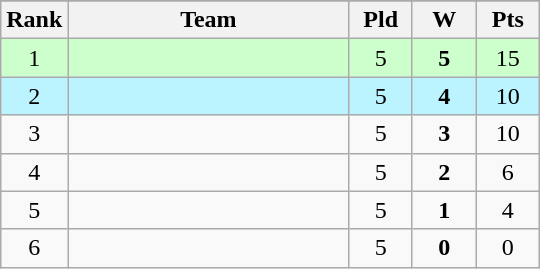<table class="wikitable">
<tr>
</tr>
<tr>
<th style="width:35px">Rank</th>
<th style="width:180px">Team</th>
<th style="width:35px">Pld</th>
<th style="width:35px">W</th>
<th style="width:35px">Pts</th>
</tr>
<tr bgcolor=#ccffcc>
<td align=center>1</td>
<td></td>
<td align=center>5</td>
<td align=center><strong>5</strong></td>
<td align=center>15</td>
</tr>
<tr bgcolor=#bbf3ff>
<td align=center>2</td>
<td></td>
<td align=center>5</td>
<td align=center><strong>4</strong></td>
<td align=center>10</td>
</tr>
<tr>
<td align=center>3</td>
<td></td>
<td align=center>5</td>
<td align=center><strong>3</strong></td>
<td align=center>10</td>
</tr>
<tr>
<td align=center>4</td>
<td></td>
<td align=center>5</td>
<td align=center><strong>2</strong></td>
<td align=center>6</td>
</tr>
<tr>
<td align=center>5</td>
<td></td>
<td align=center>5</td>
<td align=center><strong>1</strong></td>
<td align=center>4</td>
</tr>
<tr>
<td align=center>6</td>
<td></td>
<td align=center>5</td>
<td align=center><strong>0</strong></td>
<td align=center>0</td>
</tr>
</table>
